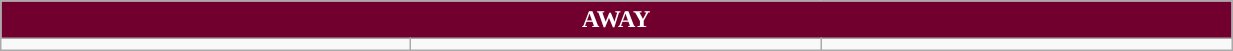<table class="wikitable collapsible collapsed" style="width:65%">
<tr>
<th colspan=6 ! style="color:white; background:#71002e">AWAY</th>
</tr>
<tr>
<td></td>
<td></td>
<td></td>
</tr>
</table>
